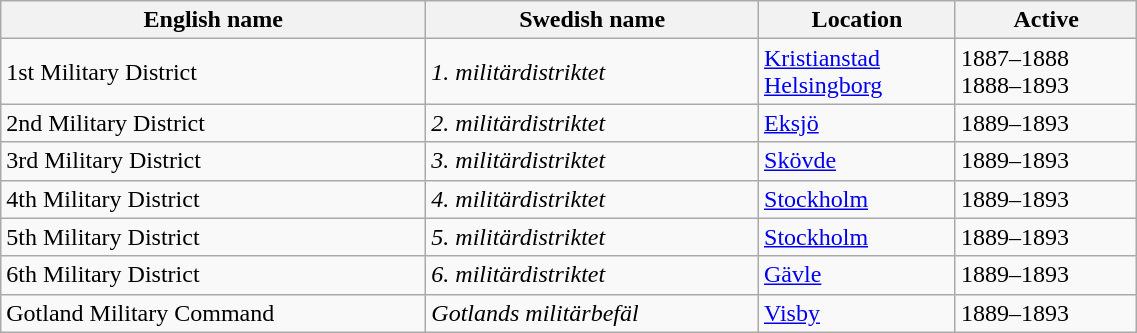<table class="wikitable" width= "60%">
<tr>
<th>English name</th>
<th>Swedish name</th>
<th>Location</th>
<th>Active</th>
</tr>
<tr>
<td>1st Military District</td>
<td><em>1. militärdistriktet</em></td>
<td><a href='#'>Kristianstad</a><br><a href='#'>Helsingborg</a></td>
<td>1887–1888<br>1888–1893</td>
</tr>
<tr>
<td>2nd Military District</td>
<td><em>2. militärdistriktet</em></td>
<td><a href='#'>Eksjö</a></td>
<td>1889–1893</td>
</tr>
<tr>
<td>3rd Military District</td>
<td><em>3. militärdistriktet</em></td>
<td><a href='#'>Skövde</a></td>
<td>1889–1893</td>
</tr>
<tr>
<td>4th Military District</td>
<td><em>4. militärdistriktet</em></td>
<td><a href='#'>Stockholm</a></td>
<td>1889–1893</td>
</tr>
<tr>
<td>5th Military District</td>
<td><em>5. militärdistriktet</em></td>
<td><a href='#'>Stockholm</a></td>
<td>1889–1893</td>
</tr>
<tr>
<td>6th Military District</td>
<td><em>6. militärdistriktet</em></td>
<td><a href='#'>Gävle</a></td>
<td>1889–1893</td>
</tr>
<tr>
<td>Gotland Military Command</td>
<td><em>Gotlands militärbefäl</em></td>
<td><a href='#'>Visby</a></td>
<td>1889–1893</td>
</tr>
</table>
